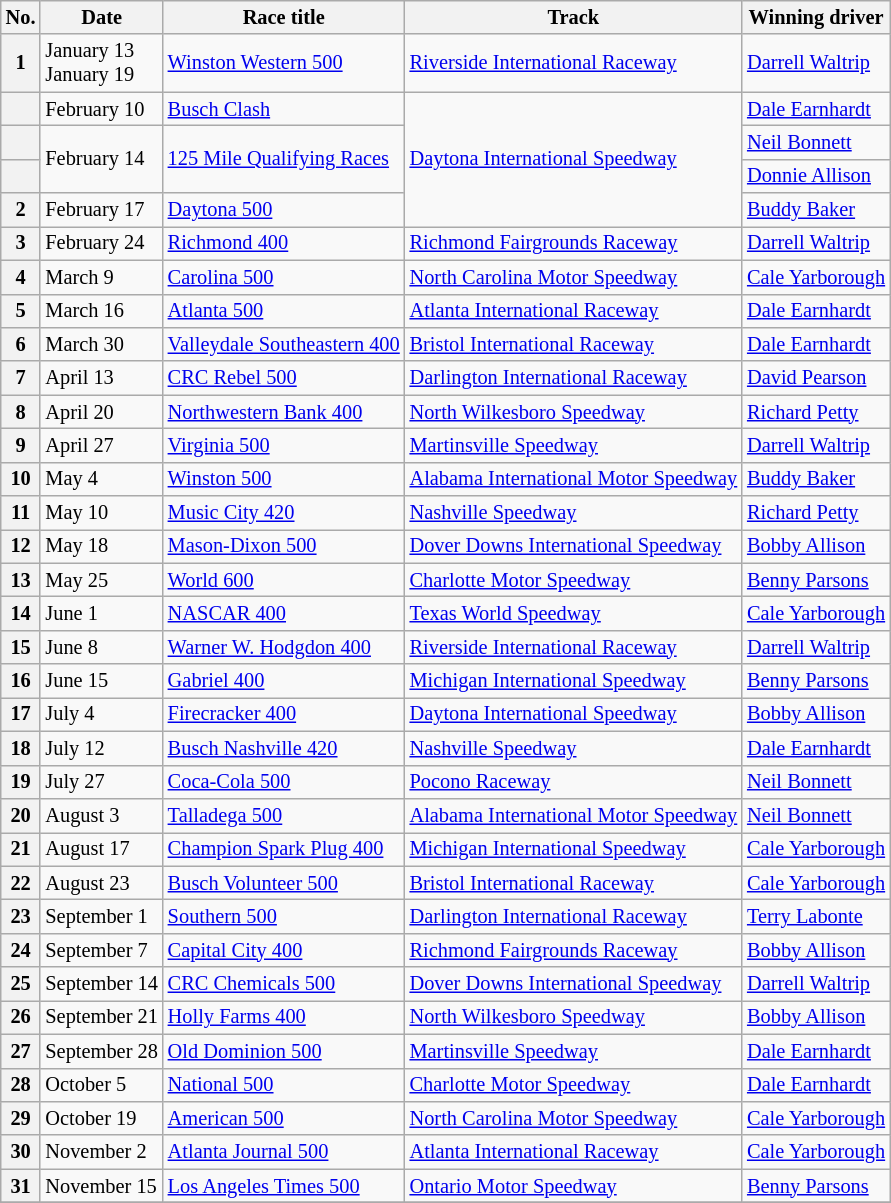<table class="wikitable" style="font-size: 85%;">
<tr>
<th>No.</th>
<th>Date</th>
<th>Race title</th>
<th>Track</th>
<th>Winning driver</th>
</tr>
<tr>
<th>1</th>
<td>January 13<br>January 19</td>
<td><a href='#'>Winston Western 500</a></td>
<td><a href='#'>Riverside International Raceway</a></td>
<td><a href='#'>Darrell Waltrip</a></td>
</tr>
<tr>
<th></th>
<td>February 10</td>
<td><a href='#'>Busch Clash</a></td>
<td rowspan="4"><a href='#'>Daytona International Speedway</a></td>
<td><a href='#'>Dale Earnhardt</a></td>
</tr>
<tr>
<th></th>
<td rowspan="2">February 14</td>
<td rowspan="2"><a href='#'>125 Mile Qualifying Races</a></td>
<td><a href='#'>Neil Bonnett</a></td>
</tr>
<tr>
<th></th>
<td><a href='#'>Donnie Allison</a></td>
</tr>
<tr>
<th>2</th>
<td>February 17</td>
<td><a href='#'>Daytona 500</a></td>
<td><a href='#'>Buddy Baker</a></td>
</tr>
<tr>
<th>3</th>
<td>February 24</td>
<td><a href='#'>Richmond 400</a></td>
<td><a href='#'>Richmond Fairgrounds Raceway</a></td>
<td><a href='#'>Darrell Waltrip</a></td>
</tr>
<tr>
<th>4</th>
<td>March 9</td>
<td><a href='#'>Carolina 500</a></td>
<td><a href='#'>North Carolina Motor Speedway</a></td>
<td><a href='#'>Cale Yarborough</a></td>
</tr>
<tr>
<th>5</th>
<td>March 16</td>
<td><a href='#'>Atlanta 500</a></td>
<td><a href='#'>Atlanta International Raceway</a></td>
<td><a href='#'>Dale Earnhardt</a></td>
</tr>
<tr>
<th>6</th>
<td>March 30</td>
<td><a href='#'>Valleydale Southeastern 400</a></td>
<td><a href='#'>Bristol International Raceway</a></td>
<td><a href='#'>Dale Earnhardt</a></td>
</tr>
<tr>
<th>7</th>
<td>April 13</td>
<td><a href='#'>CRC Rebel 500</a></td>
<td><a href='#'>Darlington International Raceway</a></td>
<td><a href='#'>David Pearson</a></td>
</tr>
<tr>
<th>8</th>
<td>April 20</td>
<td><a href='#'>Northwestern Bank 400</a></td>
<td><a href='#'>North Wilkesboro Speedway</a></td>
<td><a href='#'>Richard Petty</a></td>
</tr>
<tr>
<th>9</th>
<td>April 27</td>
<td><a href='#'>Virginia 500</a></td>
<td><a href='#'>Martinsville Speedway</a></td>
<td><a href='#'>Darrell Waltrip</a></td>
</tr>
<tr>
<th>10</th>
<td>May 4</td>
<td><a href='#'>Winston 500</a></td>
<td><a href='#'>Alabama International Motor Speedway</a></td>
<td><a href='#'>Buddy Baker</a></td>
</tr>
<tr>
<th>11</th>
<td>May 10</td>
<td><a href='#'>Music City 420</a></td>
<td><a href='#'>Nashville Speedway</a></td>
<td><a href='#'>Richard Petty</a></td>
</tr>
<tr>
<th>12</th>
<td>May 18</td>
<td><a href='#'>Mason-Dixon 500</a></td>
<td><a href='#'>Dover Downs International Speedway</a></td>
<td><a href='#'>Bobby Allison</a></td>
</tr>
<tr>
<th>13</th>
<td>May 25</td>
<td><a href='#'>World 600</a></td>
<td><a href='#'>Charlotte Motor Speedway</a></td>
<td><a href='#'>Benny Parsons</a></td>
</tr>
<tr>
<th>14</th>
<td>June 1</td>
<td><a href='#'>NASCAR 400</a></td>
<td><a href='#'>Texas World Speedway</a></td>
<td><a href='#'>Cale Yarborough</a></td>
</tr>
<tr>
<th>15</th>
<td>June 8</td>
<td><a href='#'>Warner W. Hodgdon 400</a></td>
<td><a href='#'>Riverside International Raceway</a></td>
<td><a href='#'>Darrell Waltrip</a></td>
</tr>
<tr>
<th>16</th>
<td>June 15</td>
<td><a href='#'>Gabriel 400</a></td>
<td><a href='#'>Michigan International Speedway</a></td>
<td><a href='#'>Benny Parsons</a></td>
</tr>
<tr>
<th>17</th>
<td>July 4</td>
<td><a href='#'>Firecracker 400</a></td>
<td><a href='#'>Daytona International Speedway</a></td>
<td><a href='#'>Bobby Allison</a></td>
</tr>
<tr>
<th>18</th>
<td>July 12</td>
<td><a href='#'>Busch Nashville 420</a></td>
<td><a href='#'>Nashville Speedway</a></td>
<td><a href='#'>Dale Earnhardt</a></td>
</tr>
<tr>
<th>19</th>
<td>July 27</td>
<td><a href='#'>Coca-Cola 500</a></td>
<td><a href='#'>Pocono Raceway</a></td>
<td><a href='#'>Neil Bonnett</a></td>
</tr>
<tr>
<th>20</th>
<td>August 3</td>
<td><a href='#'>Talladega 500</a></td>
<td><a href='#'>Alabama International Motor Speedway</a></td>
<td><a href='#'>Neil Bonnett</a></td>
</tr>
<tr>
<th>21</th>
<td>August 17</td>
<td><a href='#'>Champion Spark Plug 400</a></td>
<td><a href='#'>Michigan International Speedway</a></td>
<td><a href='#'>Cale Yarborough</a></td>
</tr>
<tr>
<th>22</th>
<td>August 23</td>
<td><a href='#'>Busch Volunteer 500</a></td>
<td><a href='#'>Bristol International Raceway</a></td>
<td><a href='#'>Cale Yarborough</a></td>
</tr>
<tr>
<th>23</th>
<td>September 1</td>
<td><a href='#'>Southern 500</a></td>
<td><a href='#'>Darlington International Raceway</a></td>
<td><a href='#'>Terry Labonte</a></td>
</tr>
<tr>
<th>24</th>
<td>September 7</td>
<td><a href='#'>Capital City 400</a></td>
<td><a href='#'>Richmond Fairgrounds Raceway</a></td>
<td><a href='#'>Bobby Allison</a></td>
</tr>
<tr>
<th>25</th>
<td>September 14</td>
<td><a href='#'>CRC Chemicals 500</a></td>
<td><a href='#'>Dover Downs International Speedway</a></td>
<td><a href='#'>Darrell Waltrip</a></td>
</tr>
<tr>
<th>26</th>
<td>September 21</td>
<td><a href='#'>Holly Farms 400</a></td>
<td><a href='#'>North Wilkesboro Speedway</a></td>
<td><a href='#'>Bobby Allison</a></td>
</tr>
<tr>
<th>27</th>
<td>September 28</td>
<td><a href='#'>Old Dominion 500</a></td>
<td><a href='#'>Martinsville Speedway</a></td>
<td><a href='#'>Dale Earnhardt</a></td>
</tr>
<tr>
<th>28</th>
<td>October 5</td>
<td><a href='#'>National 500</a></td>
<td><a href='#'>Charlotte Motor Speedway</a></td>
<td><a href='#'>Dale Earnhardt</a></td>
</tr>
<tr>
<th>29</th>
<td>October 19</td>
<td><a href='#'>American 500</a></td>
<td><a href='#'>North Carolina Motor Speedway</a></td>
<td><a href='#'>Cale Yarborough</a></td>
</tr>
<tr>
<th>30</th>
<td>November 2</td>
<td><a href='#'>Atlanta Journal 500</a></td>
<td><a href='#'>Atlanta International Raceway</a></td>
<td><a href='#'>Cale Yarborough</a></td>
</tr>
<tr>
<th>31</th>
<td>November 15</td>
<td><a href='#'>Los Angeles Times 500</a></td>
<td><a href='#'>Ontario Motor Speedway</a></td>
<td><a href='#'>Benny Parsons</a></td>
</tr>
<tr>
</tr>
</table>
